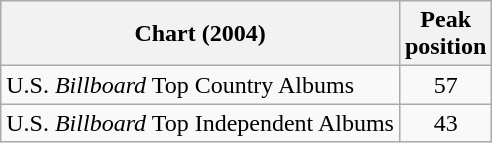<table class="wikitable">
<tr>
<th>Chart (2004)</th>
<th>Peak<br>position</th>
</tr>
<tr>
<td>U.S. <em>Billboard</em> Top Country Albums</td>
<td align="center">57</td>
</tr>
<tr>
<td>U.S. <em>Billboard</em> Top Independent Albums</td>
<td align="center">43</td>
</tr>
</table>
